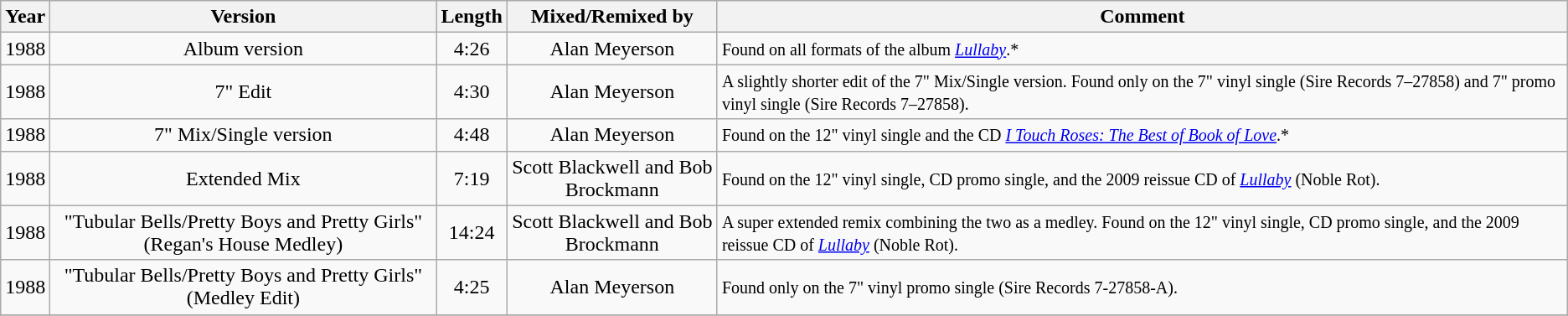<table class="wikitable">
<tr>
<th>Year</th>
<th style="width:300px;">Version</th>
<th>Length</th>
<th style="width:160px;">Mixed/Remixed by</th>
<th>Comment</th>
</tr>
<tr>
<td align=center>1988</td>
<td align=center>Album version</td>
<td align=center>4:26</td>
<td align=center>Alan Meyerson</td>
<td><small>Found on all formats of the album <em><a href='#'>Lullaby</a></em>.*</small></td>
</tr>
<tr>
<td align=center>1988</td>
<td align=center>7" Edit</td>
<td align=center>4:30</td>
<td align=center>Alan Meyerson</td>
<td><small>A slightly shorter edit of the 7" Mix/Single version. Found only on the 7" vinyl single (Sire Records 7–27858) and 7" promo vinyl single (Sire Records 7–27858).</small></td>
</tr>
<tr>
<td align=center>1988</td>
<td align=center>7" Mix/Single version</td>
<td align=center>4:48</td>
<td align=center>Alan Meyerson</td>
<td><small>Found on the 12" vinyl single and the CD <em><a href='#'>I Touch Roses: The Best of Book of Love</a></em>.*</small></td>
</tr>
<tr>
<td align=center>1988</td>
<td align=center>Extended Mix</td>
<td align=center>7:19</td>
<td align=center>Scott Blackwell and Bob Brockmann</td>
<td><small>Found on the 12" vinyl single, CD promo single, and the 2009 reissue CD of <em><a href='#'>Lullaby</a></em> (Noble Rot).</small></td>
</tr>
<tr>
<td align=center>1988</td>
<td align=center>"Tubular Bells/Pretty Boys and Pretty Girls" (Regan's House Medley)</td>
<td align=center>14:24</td>
<td align=center>Scott Blackwell and Bob Brockmann</td>
<td><small>A super extended remix combining the two as a medley. Found on the 12" vinyl single, CD promo single, and the 2009 reissue CD of <em><a href='#'>Lullaby</a></em> (Noble Rot).</small></td>
</tr>
<tr>
<td align=center>1988</td>
<td align=center>"Tubular Bells/Pretty Boys and Pretty Girls" (Medley Edit)</td>
<td align=center>4:25</td>
<td align=center>Alan Meyerson</td>
<td><small>Found only on the 7" vinyl promo single (Sire Records 7-27858-A).</small></td>
</tr>
<tr>
</tr>
</table>
